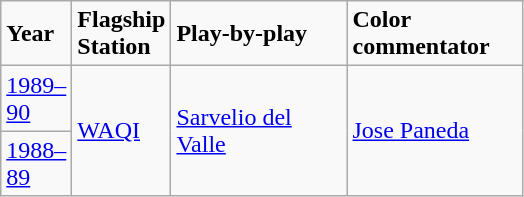<table class="wikitable">
<tr>
<td width="40"><strong>Year</strong></td>
<td width="40"><strong>Flagship Station</strong></td>
<td width="110"><strong>Play-by-play</strong></td>
<td width="110"><strong>Color commentator</strong></td>
</tr>
<tr>
<td><a href='#'>1989–90</a></td>
<td rowspan=2><a href='#'>WAQI</a></td>
<td rowspan=2><a href='#'>Sarvelio del Valle</a></td>
<td rowspan=2><a href='#'>Jose Paneda</a></td>
</tr>
<tr>
<td><a href='#'>1988–89</a></td>
</tr>
</table>
